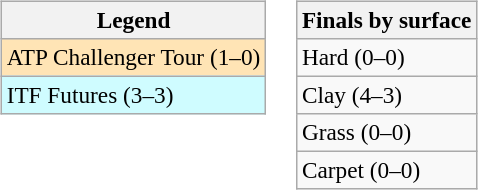<table>
<tr valign=top>
<td><br><table class=wikitable style=font-size:97%>
<tr>
<th>Legend</th>
</tr>
<tr bgcolor=moccasin>
<td>ATP Challenger Tour (1–0)</td>
</tr>
<tr bgcolor=cffcff>
<td>ITF Futures (3–3)</td>
</tr>
</table>
</td>
<td><br><table class=wikitable style=font-size:97%>
<tr>
<th>Finals by surface</th>
</tr>
<tr>
<td>Hard (0–0)</td>
</tr>
<tr>
<td>Clay (4–3)</td>
</tr>
<tr>
<td>Grass (0–0)</td>
</tr>
<tr>
<td>Carpet (0–0)</td>
</tr>
</table>
</td>
</tr>
</table>
